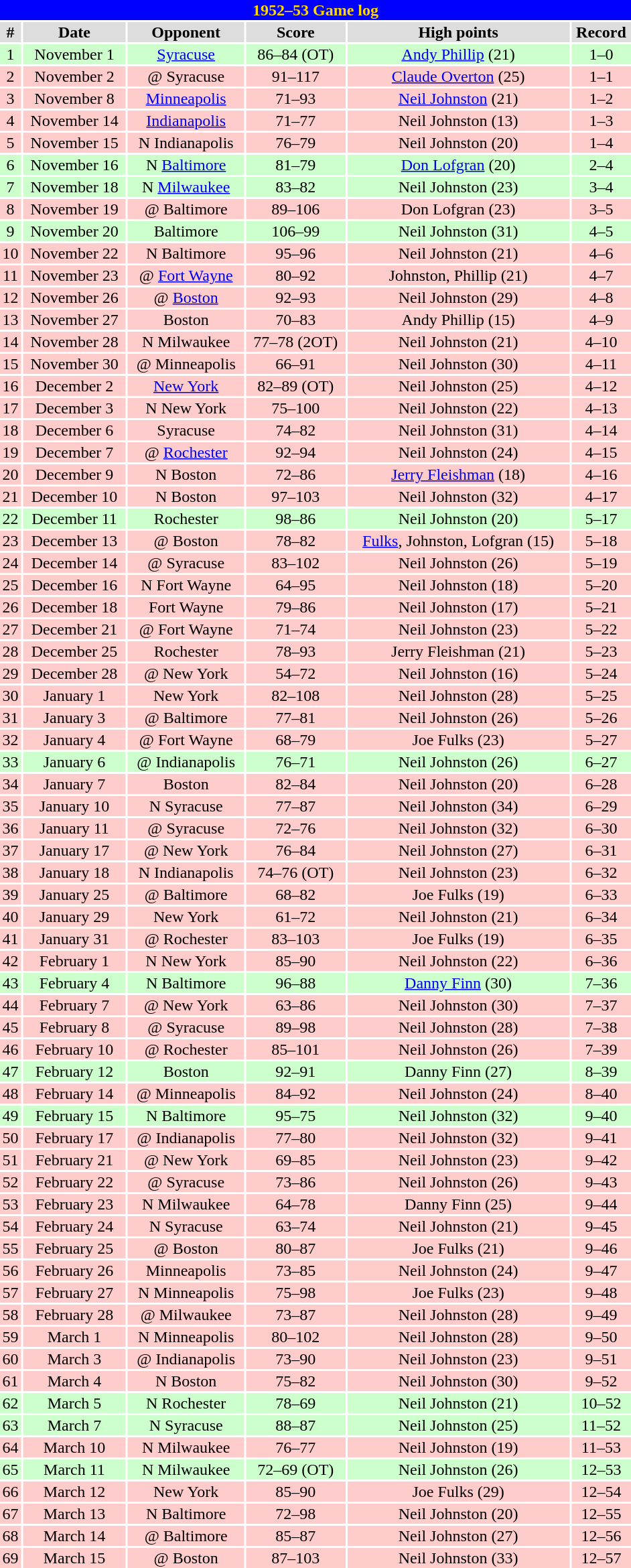<table class="toccolours collapsible" width=50% style="clear:both; margin:1.5em auto; text-align:center">
<tr>
<th colspan=11 style="background:#0000FF; color:#FFD700;">1952–53 Game log</th>
</tr>
<tr align="center" bgcolor="#dddddd">
<td><strong>#</strong></td>
<td><strong>Date</strong></td>
<td><strong>Opponent</strong></td>
<td><strong>Score</strong></td>
<td><strong>High points</strong></td>
<td><strong>Record</strong></td>
</tr>
<tr align="center" bgcolor="#ccffcc">
<td>1</td>
<td>November 1</td>
<td><a href='#'>Syracuse</a></td>
<td>86–84 (OT)</td>
<td><a href='#'>Andy Phillip</a> (21)</td>
<td>1–0</td>
</tr>
<tr align="center" bgcolor="#ffcccc">
<td>2</td>
<td>November 2</td>
<td>@ Syracuse</td>
<td>91–117</td>
<td><a href='#'>Claude Overton</a> (25)</td>
<td>1–1</td>
</tr>
<tr align="center" bgcolor="#ffcccc">
<td>3</td>
<td>November 8</td>
<td><a href='#'>Minneapolis</a></td>
<td>71–93</td>
<td><a href='#'>Neil Johnston</a> (21)</td>
<td>1–2</td>
</tr>
<tr align="center" bgcolor="#ffcccc">
<td>4</td>
<td>November 14</td>
<td><a href='#'>Indianapolis</a></td>
<td>71–77</td>
<td>Neil Johnston (13)</td>
<td>1–3</td>
</tr>
<tr align="center" bgcolor="#ffcccc">
<td>5</td>
<td>November 15</td>
<td>N Indianapolis</td>
<td>76–79</td>
<td>Neil Johnston (20)</td>
<td>1–4</td>
</tr>
<tr align="center" bgcolor="#ccffcc">
<td>6</td>
<td>November 16</td>
<td>N <a href='#'>Baltimore</a></td>
<td>81–79</td>
<td><a href='#'>Don Lofgran</a> (20)</td>
<td>2–4</td>
</tr>
<tr align="center" bgcolor="#ccffcc">
<td>7</td>
<td>November 18</td>
<td>N <a href='#'>Milwaukee</a></td>
<td>83–82</td>
<td>Neil Johnston (23)</td>
<td>3–4</td>
</tr>
<tr align="center" bgcolor="#ffcccc">
<td>8</td>
<td>November 19</td>
<td>@ Baltimore</td>
<td>89–106</td>
<td>Don Lofgran (23)</td>
<td>3–5</td>
</tr>
<tr align="center" bgcolor="#ccffcc">
<td>9</td>
<td>November 20</td>
<td>Baltimore</td>
<td>106–99</td>
<td>Neil Johnston (31)</td>
<td>4–5</td>
</tr>
<tr align="center" bgcolor="#ffcccc">
<td>10</td>
<td>November 22</td>
<td>N Baltimore</td>
<td>95–96</td>
<td>Neil Johnston (21)</td>
<td>4–6</td>
</tr>
<tr align="center" bgcolor="#ffcccc">
<td>11</td>
<td>November 23</td>
<td>@ <a href='#'>Fort Wayne</a></td>
<td>80–92</td>
<td>Johnston, Phillip (21)</td>
<td>4–7</td>
</tr>
<tr align="center" bgcolor="#ffcccc">
<td>12</td>
<td>November 26</td>
<td>@ <a href='#'>Boston</a></td>
<td>92–93</td>
<td>Neil Johnston (29)</td>
<td>4–8</td>
</tr>
<tr align="center" bgcolor="#ffcccc">
<td>13</td>
<td>November 27</td>
<td>Boston</td>
<td>70–83</td>
<td>Andy Phillip (15)</td>
<td>4–9</td>
</tr>
<tr align="center" bgcolor="#ffcccc">
<td>14</td>
<td>November 28</td>
<td>N Milwaukee</td>
<td>77–78 (2OT)</td>
<td>Neil Johnston (21)</td>
<td>4–10</td>
</tr>
<tr align="center" bgcolor="#ffcccc">
<td>15</td>
<td>November 30</td>
<td>@ Minneapolis</td>
<td>66–91</td>
<td>Neil Johnston (30)</td>
<td>4–11</td>
</tr>
<tr align="center" bgcolor="#ffcccc">
<td>16</td>
<td>December 2</td>
<td><a href='#'>New York</a></td>
<td>82–89 (OT)</td>
<td>Neil Johnston (25)</td>
<td>4–12</td>
</tr>
<tr align="center" bgcolor="#ffcccc">
<td>17</td>
<td>December 3</td>
<td>N New York</td>
<td>75–100</td>
<td>Neil Johnston (22)</td>
<td>4–13</td>
</tr>
<tr align="center" bgcolor="#ffcccc">
<td>18</td>
<td>December 6</td>
<td>Syracuse</td>
<td>74–82</td>
<td>Neil Johnston (31)</td>
<td>4–14</td>
</tr>
<tr align="center" bgcolor="#ffcccc">
<td>19</td>
<td>December 7</td>
<td>@ <a href='#'>Rochester</a></td>
<td>92–94</td>
<td>Neil Johnston (24)</td>
<td>4–15</td>
</tr>
<tr align="center" bgcolor="#ffcccc">
<td>20</td>
<td>December 9</td>
<td>N Boston</td>
<td>72–86</td>
<td><a href='#'>Jerry Fleishman</a> (18)</td>
<td>4–16</td>
</tr>
<tr align="center" bgcolor="#ffcccc">
<td>21</td>
<td>December 10</td>
<td>N Boston</td>
<td>97–103</td>
<td>Neil Johnston (32)</td>
<td>4–17</td>
</tr>
<tr align="center" bgcolor="#ccffcc">
<td>22</td>
<td>December 11</td>
<td>Rochester</td>
<td>98–86</td>
<td>Neil Johnston (20)</td>
<td>5–17</td>
</tr>
<tr align="center" bgcolor="#ffcccc">
<td>23</td>
<td>December 13</td>
<td>@ Boston</td>
<td>78–82</td>
<td><a href='#'>Fulks</a>, Johnston, Lofgran (15)</td>
<td>5–18</td>
</tr>
<tr align="center" bgcolor="#ffcccc">
<td>24</td>
<td>December 14</td>
<td>@ Syracuse</td>
<td>83–102</td>
<td>Neil Johnston (26)</td>
<td>5–19</td>
</tr>
<tr align="center" bgcolor="#ffcccc">
<td>25</td>
<td>December 16</td>
<td>N Fort Wayne</td>
<td>64–95</td>
<td>Neil Johnston (18)</td>
<td>5–20</td>
</tr>
<tr align="center" bgcolor="#ffcccc">
<td>26</td>
<td>December 18</td>
<td>Fort Wayne</td>
<td>79–86</td>
<td>Neil Johnston (17)</td>
<td>5–21</td>
</tr>
<tr align="center" bgcolor="#ffcccc">
<td>27</td>
<td>December 21</td>
<td>@ Fort Wayne</td>
<td>71–74</td>
<td>Neil Johnston (23)</td>
<td>5–22</td>
</tr>
<tr align="center" bgcolor="#ffcccc">
<td>28</td>
<td>December 25</td>
<td>Rochester</td>
<td>78–93</td>
<td>Jerry Fleishman (21)</td>
<td>5–23</td>
</tr>
<tr align="center" bgcolor="#ffcccc">
<td>29</td>
<td>December 28</td>
<td>@ New York</td>
<td>54–72</td>
<td>Neil Johnston (16)</td>
<td>5–24</td>
</tr>
<tr align="center" bgcolor="#ffcccc">
<td>30</td>
<td>January 1</td>
<td>New York</td>
<td>82–108</td>
<td>Neil Johnston (28)</td>
<td>5–25</td>
</tr>
<tr align="center" bgcolor="#ffcccc">
<td>31</td>
<td>January 3</td>
<td>@ Baltimore</td>
<td>77–81</td>
<td>Neil Johnston (26)</td>
<td>5–26</td>
</tr>
<tr align="center" bgcolor="#ffcccc">
<td>32</td>
<td>January 4</td>
<td>@ Fort Wayne</td>
<td>68–79</td>
<td>Joe Fulks (23)</td>
<td>5–27</td>
</tr>
<tr align="center" bgcolor="#ccffcc">
<td>33</td>
<td>January 6</td>
<td>@ Indianapolis</td>
<td>76–71</td>
<td>Neil Johnston (26)</td>
<td>6–27</td>
</tr>
<tr align="center" bgcolor="#ffcccc">
<td>34</td>
<td>January 7</td>
<td>Boston</td>
<td>82–84</td>
<td>Neil Johnston (20)</td>
<td>6–28</td>
</tr>
<tr align="center" bgcolor="#ffcccc">
<td>35</td>
<td>January 10</td>
<td>N Syracuse</td>
<td>77–87</td>
<td>Neil Johnston (34)</td>
<td>6–29</td>
</tr>
<tr align="center" bgcolor="#ffcccc">
<td>36</td>
<td>January 11</td>
<td>@ Syracuse</td>
<td>72–76</td>
<td>Neil Johnston (32)</td>
<td>6–30</td>
</tr>
<tr align="center" bgcolor="#ffcccc">
<td>37</td>
<td>January 17</td>
<td>@ New York</td>
<td>76–84</td>
<td>Neil Johnston (27)</td>
<td>6–31</td>
</tr>
<tr align="center" bgcolor="#ffcccc">
<td>38</td>
<td>January 18</td>
<td>N Indianapolis</td>
<td>74–76 (OT)</td>
<td>Neil Johnston (23)</td>
<td>6–32</td>
</tr>
<tr align="center" bgcolor="#ffcccc">
<td>39</td>
<td>January 25</td>
<td>@ Baltimore</td>
<td>68–82</td>
<td>Joe Fulks (19)</td>
<td>6–33</td>
</tr>
<tr align="center" bgcolor="#ffcccc">
<td>40</td>
<td>January 29</td>
<td>New York</td>
<td>61–72</td>
<td>Neil Johnston (21)</td>
<td>6–34</td>
</tr>
<tr align="center" bgcolor="#ffcccc">
<td>41</td>
<td>January 31</td>
<td>@ Rochester</td>
<td>83–103</td>
<td>Joe Fulks (19)</td>
<td>6–35</td>
</tr>
<tr align="center" bgcolor="#ffcccc">
<td>42</td>
<td>February 1</td>
<td>N New York</td>
<td>85–90</td>
<td>Neil Johnston (22)</td>
<td>6–36</td>
</tr>
<tr align="center" bgcolor="#ccffcc">
<td>43</td>
<td>February 4</td>
<td>N Baltimore</td>
<td>96–88</td>
<td><a href='#'>Danny Finn</a> (30)</td>
<td>7–36</td>
</tr>
<tr align="center" bgcolor="#ffcccc">
<td>44</td>
<td>February 7</td>
<td>@ New York</td>
<td>63–86</td>
<td>Neil Johnston (30)</td>
<td>7–37</td>
</tr>
<tr align="center" bgcolor="#ffcccc">
<td>45</td>
<td>February 8</td>
<td>@ Syracuse</td>
<td>89–98</td>
<td>Neil Johnston (28)</td>
<td>7–38</td>
</tr>
<tr align="center" bgcolor="#ffcccc">
<td>46</td>
<td>February 10</td>
<td>@ Rochester</td>
<td>85–101</td>
<td>Neil Johnston (26)</td>
<td>7–39</td>
</tr>
<tr align="center" bgcolor="#ccffcc">
<td>47</td>
<td>February 12</td>
<td>Boston</td>
<td>92–91</td>
<td>Danny Finn (27)</td>
<td>8–39</td>
</tr>
<tr align="center" bgcolor="#ffcccc">
<td>48</td>
<td>February 14</td>
<td>@ Minneapolis</td>
<td>84–92</td>
<td>Neil Johnston (24)</td>
<td>8–40</td>
</tr>
<tr align="center" bgcolor="#ccffcc">
<td>49</td>
<td>February 15</td>
<td>N Baltimore</td>
<td>95–75</td>
<td>Neil Johnston (32)</td>
<td>9–40</td>
</tr>
<tr align="center" bgcolor="#ffcccc">
<td>50</td>
<td>February 17</td>
<td>@ Indianapolis</td>
<td>77–80</td>
<td>Neil Johnston (32)</td>
<td>9–41</td>
</tr>
<tr align="center" bgcolor="#ffcccc">
<td>51</td>
<td>February 21</td>
<td>@ New York</td>
<td>69–85</td>
<td>Neil Johnston (23)</td>
<td>9–42</td>
</tr>
<tr align="center" bgcolor="#ffcccc">
<td>52</td>
<td>February 22</td>
<td>@ Syracuse</td>
<td>73–86</td>
<td>Neil Johnston (26)</td>
<td>9–43</td>
</tr>
<tr align="center" bgcolor="#ffcccc">
<td>53</td>
<td>February 23</td>
<td>N Milwaukee</td>
<td>64–78</td>
<td>Danny Finn (25)</td>
<td>9–44</td>
</tr>
<tr align="center" bgcolor="#ffcccc">
<td>54</td>
<td>February 24</td>
<td>N Syracuse</td>
<td>63–74</td>
<td>Neil Johnston (21)</td>
<td>9–45</td>
</tr>
<tr align="center" bgcolor="#ffcccc">
<td>55</td>
<td>February 25</td>
<td>@ Boston</td>
<td>80–87</td>
<td>Joe Fulks (21)</td>
<td>9–46</td>
</tr>
<tr align="center" bgcolor="#ffcccc">
<td>56</td>
<td>February 26</td>
<td>Minneapolis</td>
<td>73–85</td>
<td>Neil Johnston (24)</td>
<td>9–47</td>
</tr>
<tr align="center" bgcolor="#ffcccc">
<td>57</td>
<td>February 27</td>
<td>N Minneapolis</td>
<td>75–98</td>
<td>Joe Fulks (23)</td>
<td>9–48</td>
</tr>
<tr align="center" bgcolor="#ffcccc">
<td>58</td>
<td>February 28</td>
<td>@ Milwaukee</td>
<td>73–87</td>
<td>Neil Johnston (28)</td>
<td>9–49</td>
</tr>
<tr align="center" bgcolor="#ffcccc">
<td>59</td>
<td>March 1</td>
<td>N Minneapolis</td>
<td>80–102</td>
<td>Neil Johnston (28)</td>
<td>9–50</td>
</tr>
<tr align="center" bgcolor="#ffcccc">
<td>60</td>
<td>March 3</td>
<td>@ Indianapolis</td>
<td>73–90</td>
<td>Neil Johnston (23)</td>
<td>9–51</td>
</tr>
<tr align="center" bgcolor="#ffcccc">
<td>61</td>
<td>March 4</td>
<td>N Boston</td>
<td>75–82</td>
<td>Neil Johnston (30)</td>
<td>9–52</td>
</tr>
<tr align="center" bgcolor="#ccffcc">
<td>62</td>
<td>March 5</td>
<td>N Rochester</td>
<td>78–69</td>
<td>Neil Johnston (21)</td>
<td>10–52</td>
</tr>
<tr align="center" bgcolor="#ccffcc">
<td>63</td>
<td>March 7</td>
<td>N Syracuse</td>
<td>88–87</td>
<td>Neil Johnston (25)</td>
<td>11–52</td>
</tr>
<tr align="center" bgcolor="#ffcccc">
<td>64</td>
<td>March 10</td>
<td>N Milwaukee</td>
<td>76–77</td>
<td>Neil Johnston (19)</td>
<td>11–53</td>
</tr>
<tr align="center" bgcolor="#ccffcc">
<td>65</td>
<td>March 11</td>
<td>N Milwaukee</td>
<td>72–69 (OT)</td>
<td>Neil Johnston (26)</td>
<td>12–53</td>
</tr>
<tr align="center" bgcolor="#ffcccc">
<td>66</td>
<td>March 12</td>
<td>New York</td>
<td>85–90</td>
<td>Joe Fulks (29)</td>
<td>12–54</td>
</tr>
<tr align="center" bgcolor="#ffcccc">
<td>67</td>
<td>March 13</td>
<td>N Baltimore</td>
<td>72–98</td>
<td>Neil Johnston (20)</td>
<td>12–55</td>
</tr>
<tr align="center" bgcolor="#ffcccc">
<td>68</td>
<td>March 14</td>
<td>@ Baltimore</td>
<td>85–87</td>
<td>Neil Johnston (27)</td>
<td>12–56</td>
</tr>
<tr align="center" bgcolor="#ffcccc">
<td>69</td>
<td>March 15</td>
<td>@ Boston</td>
<td>87–103</td>
<td>Neil Johnston (33)</td>
<td>12–57</td>
</tr>
</table>
